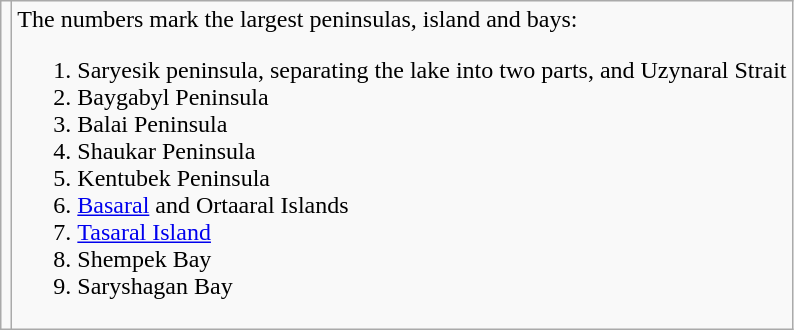<table Class = "wikitable">
<tr>
<td Align = center></td>
<td Align = left>The numbers mark the largest peninsulas, island and bays:<br><ol><li>Saryesik peninsula, separating the lake into two parts, and Uzynaral Strait</li><li>Baygabyl Peninsula</li><li>Balai Peninsula</li><li>Shaukar Peninsula</li><li>Kentubek Peninsula</li><li><a href='#'>Basaral</a> and Ortaaral Islands</li><li><a href='#'>Tasaral Island</a></li><li>Shempek Bay</li><li>Saryshagan Bay</li></ol></td>
</tr>
</table>
